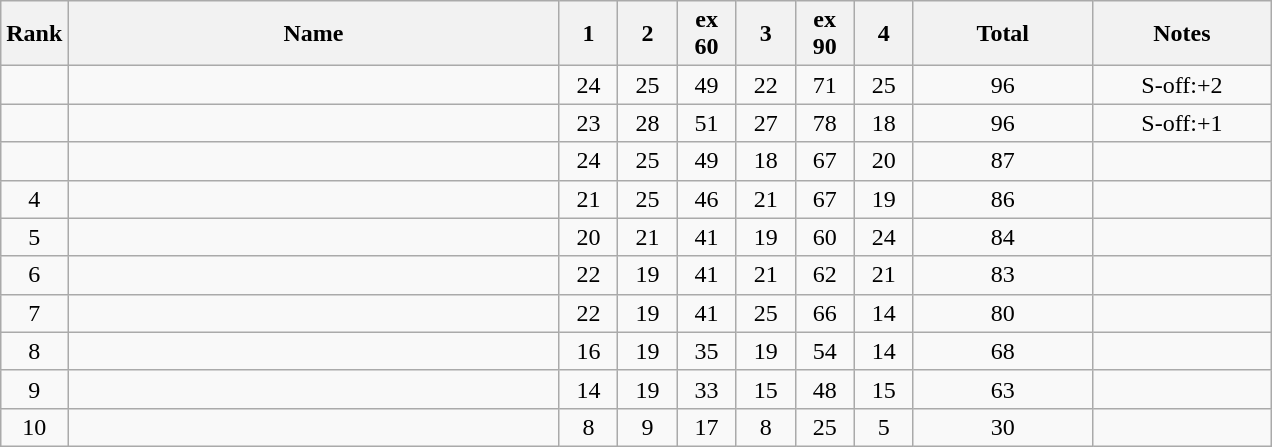<table class="wikitable sortable" style="text-align:center;">
<tr>
<th>Rank</th>
<th style="width:20em;">Name</th>
<th style="width:2em;">1</th>
<th style="width:2em;">2</th>
<th style="width:2em;">ex 60</th>
<th style="width:2em;">3</th>
<th style="width:2em;">ex 90</th>
<th style="width:2em;">4</th>
<th style="width:7em;">Total</th>
<th style="width:7em;">Notes</th>
</tr>
<tr>
<td></td>
<td align=left></td>
<td>24</td>
<td>25</td>
<td>49</td>
<td>22</td>
<td>71</td>
<td>25</td>
<td>96</td>
<td>S-off:+2</td>
</tr>
<tr>
<td></td>
<td align=left></td>
<td>23</td>
<td>28</td>
<td>51</td>
<td>27</td>
<td>78</td>
<td>18</td>
<td>96</td>
<td>S-off:+1</td>
</tr>
<tr>
<td></td>
<td align=left></td>
<td>24</td>
<td>25</td>
<td>49</td>
<td>18</td>
<td>67</td>
<td>20</td>
<td>87</td>
<td></td>
</tr>
<tr>
<td>4</td>
<td align=left></td>
<td>21</td>
<td>25</td>
<td>46</td>
<td>21</td>
<td>67</td>
<td>19</td>
<td>86</td>
<td></td>
</tr>
<tr>
<td>5</td>
<td align=left></td>
<td>20</td>
<td>21</td>
<td>41</td>
<td>19</td>
<td>60</td>
<td>24</td>
<td>84</td>
<td></td>
</tr>
<tr>
<td>6</td>
<td align=left></td>
<td>22</td>
<td>19</td>
<td>41</td>
<td>21</td>
<td>62</td>
<td>21</td>
<td>83</td>
<td></td>
</tr>
<tr>
<td>7</td>
<td align=left></td>
<td>22</td>
<td>19</td>
<td>41</td>
<td>25</td>
<td>66</td>
<td>14</td>
<td>80</td>
<td></td>
</tr>
<tr>
<td>8</td>
<td align=left></td>
<td>16</td>
<td>19</td>
<td>35</td>
<td>19</td>
<td>54</td>
<td>14</td>
<td>68</td>
<td></td>
</tr>
<tr>
<td>9</td>
<td align=left></td>
<td>14</td>
<td>19</td>
<td>33</td>
<td>15</td>
<td>48</td>
<td>15</td>
<td>63</td>
<td></td>
</tr>
<tr>
<td>10</td>
<td align=left></td>
<td>8</td>
<td>9</td>
<td>17</td>
<td>8</td>
<td>25</td>
<td>5</td>
<td>30</td>
<td></td>
</tr>
</table>
